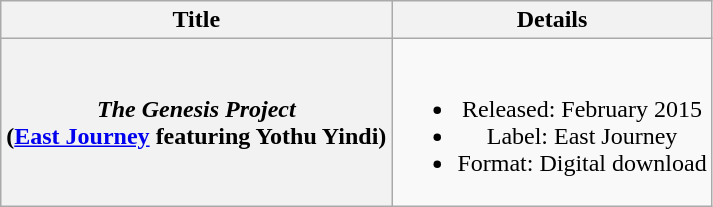<table class="wikitable plainrowheaders" style="text-align:center;" border="1">
<tr>
<th>Title</th>
<th>Details</th>
</tr>
<tr>
<th scope="row"><em>The Genesis Project</em> <br> (<a href='#'>East Journey</a> featuring Yothu Yindi)</th>
<td><br><ul><li>Released: February 2015</li><li>Label: East Journey</li><li>Format: Digital download</li></ul></td>
</tr>
</table>
